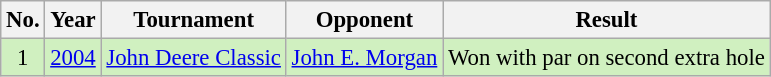<table class="wikitable" style="font-size:95%;">
<tr>
<th>No.</th>
<th>Year</th>
<th>Tournament</th>
<th>Opponent</th>
<th>Result</th>
</tr>
<tr style="background:#D0F0C0;">
<td align=center>1</td>
<td><a href='#'>2004</a></td>
<td><a href='#'>John Deere Classic</a></td>
<td> <a href='#'>John E. Morgan</a></td>
<td>Won with par on second extra hole</td>
</tr>
</table>
